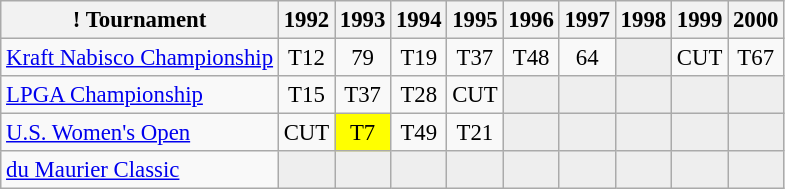<table class="wikitable" style="font-size:95%;text-align:center;">
<tr>
<th>! Tournament</th>
<th>1992</th>
<th>1993</th>
<th>1994</th>
<th>1995</th>
<th>1996</th>
<th>1997</th>
<th>1998</th>
<th>1999</th>
<th>2000</th>
</tr>
<tr>
<td align=left><a href='#'>Kraft Nabisco Championship</a></td>
<td>T12</td>
<td>79</td>
<td>T19</td>
<td>T37</td>
<td>T48</td>
<td>64</td>
<td style="background:#eeeeee;"></td>
<td>CUT</td>
<td>T67</td>
</tr>
<tr>
<td align=left><a href='#'>LPGA Championship</a></td>
<td>T15</td>
<td>T37</td>
<td>T28</td>
<td>CUT</td>
<td style="background:#eeeeee;"></td>
<td style="background:#eeeeee;"></td>
<td style="background:#eeeeee;"></td>
<td style="background:#eeeeee;"></td>
<td style="background:#eeeeee;"></td>
</tr>
<tr>
<td align=left><a href='#'>U.S. Women's Open</a></td>
<td>CUT</td>
<td style="background:yellow;">T7</td>
<td>T49</td>
<td>T21</td>
<td style="background:#eeeeee;"></td>
<td style="background:#eeeeee;"></td>
<td style="background:#eeeeee;"></td>
<td style="background:#eeeeee;"></td>
<td style="background:#eeeeee;"></td>
</tr>
<tr>
<td align=left><a href='#'>du Maurier Classic</a></td>
<td style="background:#eeeeee;"></td>
<td style="background:#eeeeee;"></td>
<td style="background:#eeeeee;"></td>
<td style="background:#eeeeee;"></td>
<td style="background:#eeeeee;"></td>
<td style="background:#eeeeee;"></td>
<td style="background:#eeeeee;"></td>
<td style="background:#eeeeee;"></td>
<td style="background:#eeeeee;"></td>
</tr>
</table>
